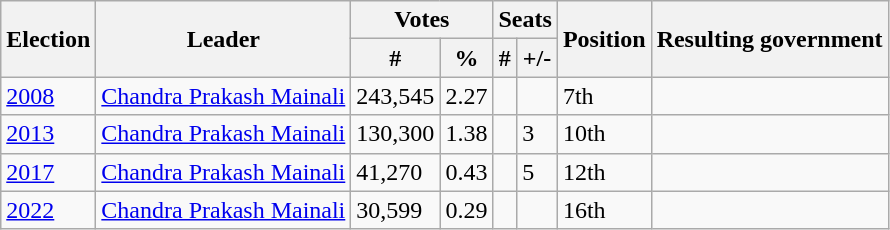<table class="wikitable">
<tr>
<th rowspan="2">Election</th>
<th rowspan="2">Leader</th>
<th colspan="2">Votes</th>
<th colspan="2">Seats</th>
<th rowspan="2">Position</th>
<th rowspan="2">Resulting government</th>
</tr>
<tr>
<th>#</th>
<th>%</th>
<th>#</th>
<th>+/-</th>
</tr>
<tr>
<td><a href='#'>2008</a></td>
<td><a href='#'>Chandra Prakash Mainali</a></td>
<td>243,545</td>
<td>2.27</td>
<td style="text-align:center;"></td>
<td></td>
<td>7th</td>
<td></td>
</tr>
<tr>
<td><a href='#'>2013</a></td>
<td><a href='#'>Chandra Prakash Mainali</a></td>
<td>130,300</td>
<td>1.38</td>
<td style="text-align:center;"></td>
<td> 3</td>
<td> 10th</td>
<td></td>
</tr>
<tr>
<td><a href='#'>2017</a></td>
<td><a href='#'>Chandra Prakash Mainali</a></td>
<td>41,270</td>
<td>0.43</td>
<td style="text-align:center;"></td>
<td> 5</td>
<td> 12th</td>
<td></td>
</tr>
<tr>
<td><a href='#'>2022</a></td>
<td><a href='#'>Chandra Prakash Mainali</a></td>
<td>30,599</td>
<td>0.29</td>
<td style="text-align:center;"></td>
<td></td>
<td> 16th</td>
<td></td>
</tr>
</table>
